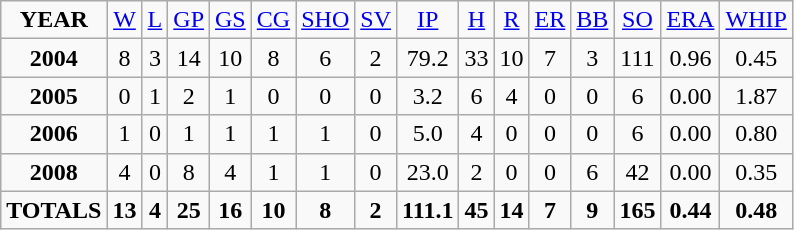<table class="wikitable">
<tr align=center>
<td><strong>YEAR</strong></td>
<td><a href='#'>W</a></td>
<td><a href='#'>L</a></td>
<td><a href='#'>GP</a></td>
<td><a href='#'>GS</a></td>
<td><a href='#'>CG</a></td>
<td><a href='#'>SHO</a></td>
<td><a href='#'>SV</a></td>
<td><a href='#'>IP</a></td>
<td><a href='#'>H</a></td>
<td><a href='#'>R</a></td>
<td><a href='#'>ER</a></td>
<td><a href='#'>BB</a></td>
<td><a href='#'>SO</a></td>
<td><a href='#'>ERA</a></td>
<td><a href='#'>WHIP</a></td>
</tr>
<tr align=center>
<td><strong>2004</strong></td>
<td>8</td>
<td>3</td>
<td>14</td>
<td>10</td>
<td>8</td>
<td>6</td>
<td>2</td>
<td>79.2</td>
<td>33</td>
<td>10</td>
<td>7</td>
<td>3</td>
<td>111</td>
<td>0.96</td>
<td>0.45</td>
</tr>
<tr align=center>
<td><strong>2005</strong></td>
<td>0</td>
<td>1</td>
<td>2</td>
<td>1</td>
<td>0</td>
<td>0</td>
<td>0</td>
<td>3.2</td>
<td>6</td>
<td>4</td>
<td>0</td>
<td>0</td>
<td>6</td>
<td>0.00</td>
<td>1.87</td>
</tr>
<tr align=center>
<td><strong>2006</strong></td>
<td>1</td>
<td>0</td>
<td>1</td>
<td>1</td>
<td>1</td>
<td>1</td>
<td>0</td>
<td>5.0</td>
<td>4</td>
<td>0</td>
<td>0</td>
<td>0</td>
<td>6</td>
<td>0.00</td>
<td>0.80</td>
</tr>
<tr align=center>
<td><strong>2008</strong></td>
<td>4</td>
<td>0</td>
<td>8</td>
<td>4</td>
<td>1</td>
<td>1</td>
<td>0</td>
<td>23.0</td>
<td>2</td>
<td>0</td>
<td>0</td>
<td>6</td>
<td>42</td>
<td>0.00</td>
<td>0.35</td>
</tr>
<tr align=center>
<td><strong>TOTALS</strong></td>
<td><strong>13</strong></td>
<td><strong>4</strong></td>
<td><strong>25</strong></td>
<td><strong>16</strong></td>
<td><strong>10</strong></td>
<td><strong>8</strong></td>
<td><strong>2</strong></td>
<td><strong>111.1</strong></td>
<td><strong>45</strong></td>
<td><strong>14</strong></td>
<td><strong>7</strong></td>
<td><strong>9</strong></td>
<td><strong>165</strong></td>
<td><strong>0.44</strong></td>
<td><strong>0.48</strong></td>
</tr>
</table>
